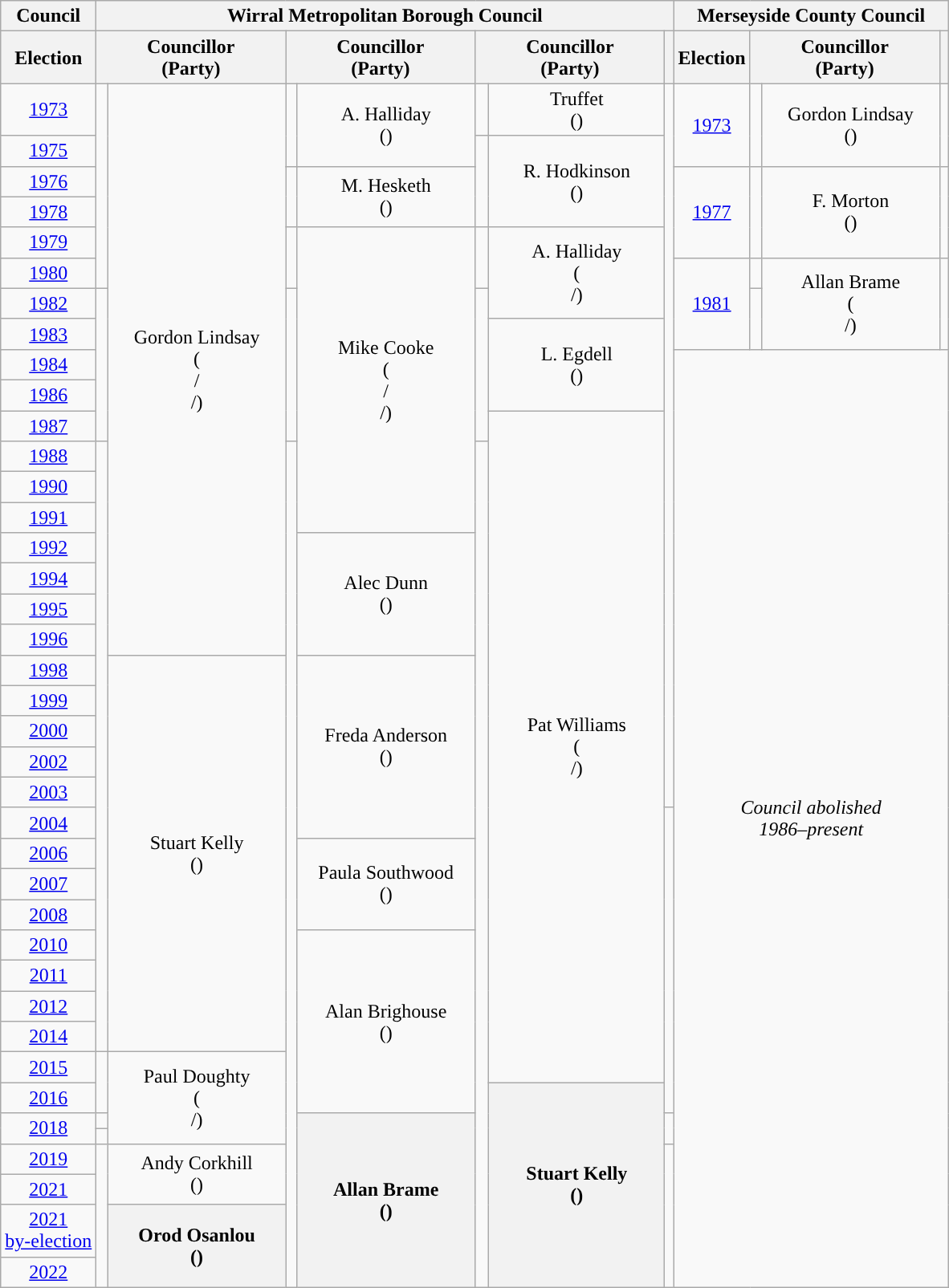<table class="wikitable" style="text-align:center">
<tr>
<th>Council</th>
<th colspan=7>Wirral Metropolitan Borough Council</th>
<th colspan=4>Merseyside County Council</th>
</tr>
<tr>
<th>Election</th>
<th scope="col" width="150" colspan = "2">Councillor<br> (Party)</th>
<th scope="col" width="150" colspan = "2">Councillor<br> (Party)</th>
<th scope="col" width="150" colspan = "2">Councillor<br> (Party)</th>
<th></th>
<th>Election</th>
<th scope="col" width="150" colspan = "2">Councillor<br> (Party)</th>
<th></th>
</tr>
<tr>
<td><a href='#'>1973</a></td>
<td rowspan=8 style="background-color: "></td>
<td rowspan=21>Gordon Lindsay<br>(<a href='#'></a><br>/<a href='#'></a><br>/<a href='#'></a>)</td>
<td rowspan=2 style="background-color: "></td>
<td rowspan=2>A. Halliday<br>(<a href='#'></a>)</td>
<td style="background-color: "></td>
<td>Truffet<br>(<a href='#'></a>)</td>
<td rowspan=26></td>
<td rowspan=3><a href='#'>1973</a></td>
<td rowspan=3 style="background-color: "></td>
<td rowspan=3>Gordon Lindsay<br>(<a href='#'></a>)</td>
<td rowspan=3></td>
</tr>
<tr>
<td><a href='#'>1975</a></td>
<td rowspan=4 style="background-color: "></td>
<td rowspan=4>R. Hodkinson<br>(<a href='#'></a>)</td>
</tr>
<tr>
<td rowspan=2><a href='#'>1976</a></td>
<td rowspan=3 style="background-color: "></td>
<td rowspan=3>M. Hesketh<br>(<a href='#'></a>)</td>
</tr>
<tr>
<td rowspan=4><a href='#'>1977</a></td>
<td rowspan=4 style="background-color: "></td>
<td rowspan=4>F. Morton<br>(<a href='#'></a>)</td>
<td rowspan=4></td>
</tr>
<tr>
<td><a href='#'>1978</a></td>
</tr>
<tr>
<td><a href='#'>1979</a></td>
<td rowspan=3 style="background-color: "></td>
<td rowspan=12>Mike Cooke<br>(<a href='#'></a><br>/<a href='#'></a><br>/<a href='#'></a>)</td>
<td rowspan=3 style="background-color: "></td>
<td rowspan=4>A. Halliday<br>(<a href='#'></a><br>/<a href='#'></a>)</td>
</tr>
<tr>
<td rowspan=2><a href='#'>1980</a></td>
</tr>
<tr>
<td rowspan=4><a href='#'>1981</a></td>
<td style="background-color: "></td>
<td rowspan=4>Allan Brame<br>(<a href='#'></a><br>/<a href='#'></a>)</td>
<td rowspan=4></td>
</tr>
<tr>
<td><a href='#'>1982</a></td>
<td rowspan=6 style="background-color: "></td>
<td rowspan=6 style="background-color: "></td>
<td rowspan=6 style="background-color: "></td>
<td rowspan=3 style="background-color: "></td>
</tr>
<tr>
<td><a href='#'>1983</a></td>
<td rowspan=4>L. Egdell<br>(<a href='#'></a>)</td>
</tr>
<tr>
<td rowspan=2><a href='#'>1984</a></td>
</tr>
<tr>
<td colspan=4 rowspan=31><em>Council abolished<br>1986–present</em></td>
</tr>
<tr>
<td><a href='#'>1986</a></td>
</tr>
<tr>
<td><a href='#'>1987</a></td>
<td rowspan=22>Pat Williams<br>(<a href='#'></a><br>/<a href='#'></a>)</td>
</tr>
<tr>
<td><a href='#'>1988</a></td>
<td rowspan=20 style="background-color: "></td>
<td rowspan=28 style="background-color: "></td>
<td rowspan=28 style="background-color: "></td>
</tr>
<tr>
<td><a href='#'>1990</a></td>
</tr>
<tr>
<td><a href='#'>1991</a></td>
</tr>
<tr>
<td><a href='#'>1992</a></td>
<td rowspan=4>Alec Dunn<br>(<a href='#'></a>)</td>
</tr>
<tr>
<td><a href='#'>1994</a></td>
</tr>
<tr>
<td><a href='#'>1995</a></td>
</tr>
<tr>
<td><a href='#'>1996</a></td>
</tr>
<tr>
<td><a href='#'>1998</a></td>
<td rowspan=13>Stuart Kelly<br>(<a href='#'></a>)</td>
<td rowspan=6>Freda Anderson<br>(<a href='#'></a>)</td>
</tr>
<tr>
<td><a href='#'>1999</a></td>
</tr>
<tr>
<td><a href='#'>2000</a></td>
</tr>
<tr>
<td><a href='#'>2002</a></td>
</tr>
<tr>
<td><a href='#'>2003</a></td>
</tr>
<tr>
<td><a href='#'>2004</a></td>
<td rowspan=10></td>
</tr>
<tr>
<td><a href='#'>2006</a></td>
<td rowspan=3>Paula Southwood<br>(<a href='#'></a>)</td>
</tr>
<tr>
<td><a href='#'>2007</a></td>
</tr>
<tr>
<td><a href='#'>2008</a></td>
</tr>
<tr>
<td><a href='#'>2010</a></td>
<td rowspan=6>Alan Brighouse<br>(<a href='#'></a>)</td>
</tr>
<tr>
<td><a href='#'>2011</a></td>
</tr>
<tr>
<td><a href='#'>2012</a></td>
</tr>
<tr>
<td><a href='#'>2014</a></td>
</tr>
<tr>
<td><a href='#'>2015</a></td>
<td rowspan=2 style="background-color: "></td>
<td rowspan=4>Paul Doughty<br>(<a href='#'></a><br>/<a href='#'></a>)</td>
</tr>
<tr>
<td><a href='#'>2016</a></td>
<th rowspan=7>Stuart Kelly<br>(<a href='#'></a>)</th>
</tr>
<tr>
<td rowspan=2><a href='#'>2018</a></td>
<td style="background-color: "></td>
<th rowspan=6>Allan Brame<br>(<a href='#'></a>)</th>
<td rowspan=2></td>
</tr>
<tr>
<td style="background-color: "></td>
</tr>
<tr>
<td><a href='#'>2019</a></td>
<td rowspan=4 style="background-color: "></td>
<td rowspan=2>Andy Corkhill<br>(<a href='#'></a>)</td>
<td rowspan=4></td>
</tr>
<tr>
<td><a href='#'>2021</a></td>
</tr>
<tr>
<td><a href='#'>2021<br>by-election</a></td>
<th rowspan=2>Orod Osanlou<br>(<a href='#'></a>)</th>
</tr>
<tr>
<td><a href='#'>2022</a></td>
</tr>
</table>
